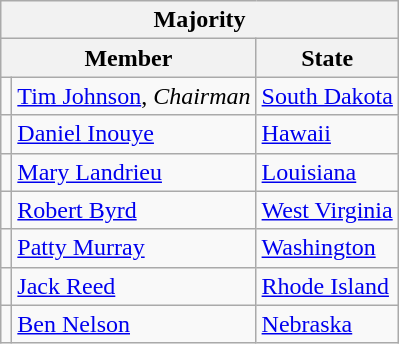<table class=wikitable>
<tr>
<th colspan=3>Majority</th>
</tr>
<tr>
<th colspan=2>Member</th>
<th>State</th>
</tr>
<tr>
<td></td>
<td><a href='#'>Tim Johnson</a>, <em>Chairman</em></td>
<td><a href='#'>South Dakota</a></td>
</tr>
<tr>
<td></td>
<td><a href='#'>Daniel Inouye</a></td>
<td><a href='#'>Hawaii</a></td>
</tr>
<tr>
<td></td>
<td><a href='#'>Mary Landrieu</a></td>
<td><a href='#'>Louisiana</a></td>
</tr>
<tr>
<td></td>
<td><a href='#'>Robert Byrd</a></td>
<td><a href='#'>West Virginia</a></td>
</tr>
<tr>
<td></td>
<td><a href='#'>Patty Murray</a></td>
<td><a href='#'>Washington</a></td>
</tr>
<tr>
<td></td>
<td><a href='#'>Jack Reed</a></td>
<td><a href='#'>Rhode Island</a></td>
</tr>
<tr>
<td></td>
<td><a href='#'>Ben Nelson</a></td>
<td><a href='#'>Nebraska</a></td>
</tr>
</table>
